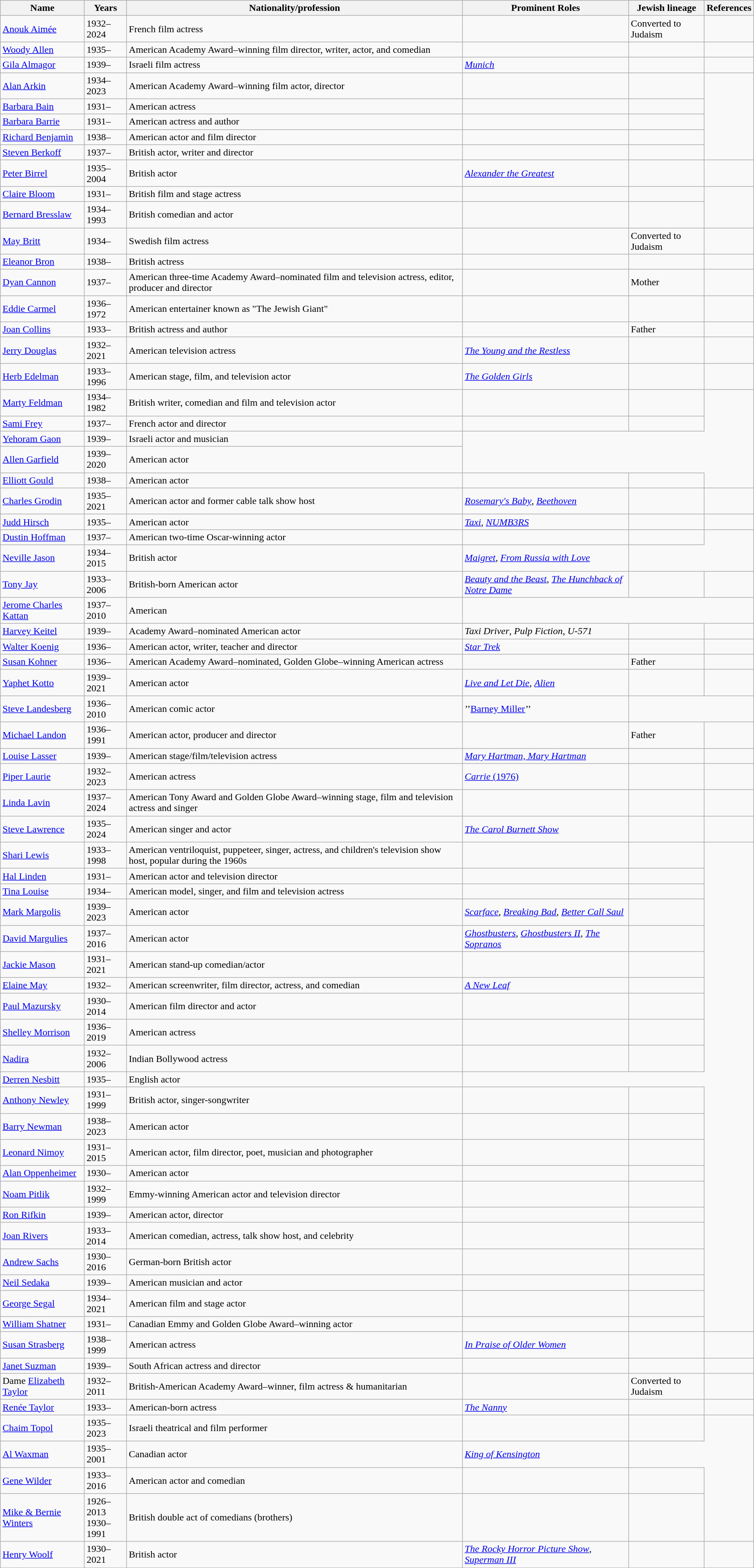<table class="wikitable sortable">
<tr>
<th>Name</th>
<th>Years</th>
<th>Nationality/profession</th>
<th>Prominent Roles</th>
<th>Jewish lineage</th>
<th class="unsortable">References</th>
</tr>
<tr>
<td><a href='#'>Anouk Aimée</a></td>
<td>1932–2024</td>
<td>French film actress</td>
<td></td>
<td>Converted to Judaism</td>
<td></td>
</tr>
<tr>
<td><a href='#'>Woody Allen</a></td>
<td>1935–</td>
<td>American Academy Award–winning film director, writer, actor, and comedian</td>
<td></td>
<td></td>
</tr>
<tr>
<td><a href='#'>Gila Almagor</a></td>
<td>1939–</td>
<td>Israeli film actress</td>
<td><em><a href='#'>Munich</a></em></td>
<td></td>
<td></td>
</tr>
<tr>
<td><a href='#'>Alan Arkin</a></td>
<td>1934–2023</td>
<td>American Academy Award–winning film actor, director</td>
<td></td>
<td></td>
</tr>
<tr>
<td><a href='#'>Barbara Bain</a></td>
<td>1931–</td>
<td>American actress</td>
<td></td>
<td></td>
</tr>
<tr>
<td><a href='#'>Barbara Barrie</a></td>
<td>1931–</td>
<td>American actress and author</td>
<td></td>
<td></td>
</tr>
<tr>
<td><a href='#'>Richard Benjamin</a></td>
<td>1938–</td>
<td>American actor and film director</td>
<td></td>
<td></td>
</tr>
<tr>
<td><a href='#'>Steven Berkoff</a></td>
<td>1937–</td>
<td>British actor, writer and director</td>
<td></td>
<td></td>
</tr>
<tr>
<td><a href='#'>Peter Birrel</a></td>
<td>1935–2004</td>
<td>British actor</td>
<td><em><a href='#'>Alexander the Greatest</a></em></td>
<td></td>
<td></td>
</tr>
<tr>
<td><a href='#'>Claire Bloom</a></td>
<td>1931–</td>
<td>British film and stage actress</td>
<td></td>
<td></td>
</tr>
<tr>
<td><a href='#'>Bernard Bresslaw</a></td>
<td>1934–1993</td>
<td>British comedian and actor</td>
<td></td>
<td></td>
</tr>
<tr>
<td><a href='#'>May Britt</a></td>
<td>1934–</td>
<td>Swedish film actress</td>
<td></td>
<td>Converted to Judaism</td>
<td></td>
</tr>
<tr>
<td><a href='#'>Eleanor Bron</a></td>
<td>1938–</td>
<td>British actress</td>
<td></td>
<td></td>
</tr>
<tr>
<td><a href='#'>Dyan Cannon</a></td>
<td>1937–</td>
<td>American three-time Academy Award–nominated film and television actress, editor, producer and director</td>
<td></td>
<td>Mother</td>
<td></td>
</tr>
<tr>
<td><a href='#'>Eddie Carmel</a></td>
<td>1936–1972</td>
<td>American entertainer known as "The Jewish Giant"</td>
<td></td>
<td></td>
</tr>
<tr>
<td><a href='#'>Joan Collins</a></td>
<td>1933–</td>
<td>British actress and author</td>
<td></td>
<td>Father</td>
<td></td>
</tr>
<tr>
<td><a href='#'>Jerry Douglas</a></td>
<td>1932–2021</td>
<td>American television actress</td>
<td><em><a href='#'>The Young and the Restless</a></em></td>
<td></td>
<td></td>
</tr>
<tr>
<td><a href='#'>Herb Edelman</a></td>
<td>1933–1996</td>
<td>American stage, film, and television actor</td>
<td><em><a href='#'>The Golden Girls</a></em></td>
<td></td>
<td></td>
</tr>
<tr>
<td><a href='#'>Marty Feldman</a></td>
<td>1934–1982</td>
<td>British writer, comedian and film and television actor</td>
<td></td>
<td></td>
</tr>
<tr>
<td><a href='#'>Sami Frey</a></td>
<td>1937–</td>
<td>French actor and director</td>
<td></td>
<td></td>
</tr>
<tr>
<td><a href='#'>Yehoram Gaon</a></td>
<td>1939–</td>
<td>Israeli actor and musician</td>
</tr>
<tr>
<td><a href='#'>Allen Garfield</a></td>
<td>1939–2020</td>
<td>American actor</td>
</tr>
<tr>
<td><a href='#'>Elliott Gould</a></td>
<td>1938–</td>
<td>American actor</td>
<td></td>
<td></td>
</tr>
<tr>
<td><a href='#'>Charles Grodin</a></td>
<td>1935–2021</td>
<td>American actor and former cable talk show host</td>
<td><em><a href='#'>Rosemary's Baby</a></em>, <em><a href='#'>Beethoven</a></em></td>
<td></td>
<td></td>
</tr>
<tr>
<td><a href='#'>Judd Hirsch</a></td>
<td>1935–</td>
<td>American actor</td>
<td><a href='#'><em>Taxi</em></a>, <em><a href='#'>NUMB3RS</a></em></td>
<td></td>
<td></td>
</tr>
<tr>
<td><a href='#'>Dustin Hoffman</a></td>
<td>1937–</td>
<td>American two-time Oscar-winning actor</td>
<td></td>
<td></td>
</tr>
<tr>
<td><a href='#'>Neville Jason</a></td>
<td>1934–2015</td>
<td>British actor</td>
<td><em><a href='#'>Maigret</a></em>, <em><a href='#'>From Russia with Love</a></em></td>
</tr>
<tr>
<td><a href='#'>Tony Jay</a></td>
<td>1933–2006</td>
<td>British-born American actor</td>
<td><em><a href='#'>Beauty and the Beast</a></em>, <em><a href='#'>The Hunchback of Notre Dame</a></em></td>
<td></td>
<td></td>
</tr>
<tr>
<td><a href='#'>Jerome Charles Kattan</a></td>
<td>1937–2010</td>
<td>American</td>
</tr>
<tr>
<td><a href='#'>Harvey Keitel</a></td>
<td>1939–</td>
<td>Academy Award–nominated American actor</td>
<td><em>Taxi Driver</em>, <em>Pulp Fiction</em>, <em>U-571</em></td>
<td></td>
<td></td>
</tr>
<tr>
<td><a href='#'>Walter Koenig</a></td>
<td>1936–</td>
<td>American actor, writer, teacher and director</td>
<td><em><a href='#'>Star Trek</a></em></td>
<td></td>
<td></td>
</tr>
<tr>
<td><a href='#'>Susan Kohner</a></td>
<td>1936–</td>
<td>American Academy Award–nominated, Golden Globe–winning American actress</td>
<td></td>
<td>Father</td>
<td></td>
</tr>
<tr>
<td><a href='#'>Yaphet Kotto</a></td>
<td>1939–2021</td>
<td>American actor</td>
<td><em><a href='#'>Live and Let Die</a></em>, <em><a href='#'>Alien</a></em></td>
<td></td>
<td></td>
</tr>
<tr>
<td><a href='#'>Steve Landesberg</a></td>
<td>1936–2010</td>
<td>American comic actor</td>
<td>’’<a href='#'>Barney Miller</a>’’</td>
</tr>
<tr>
<td><a href='#'>Michael Landon</a></td>
<td>1936–1991</td>
<td>American actor, producer and director</td>
<td></td>
<td>Father</td>
<td></td>
</tr>
<tr>
<td><a href='#'>Louise Lasser</a></td>
<td>1939–</td>
<td>American stage/film/television actress</td>
<td><em><a href='#'>Mary Hartman, Mary Hartman</a></em></td>
<td></td>
<td></td>
</tr>
<tr>
<td><a href='#'>Piper Laurie</a></td>
<td>1932–2023</td>
<td>American actress</td>
<td><a href='#'><em>Carrie</em> (1976)</a></td>
<td></td>
<td></td>
</tr>
<tr>
<td><a href='#'>Linda Lavin</a></td>
<td>1937–2024</td>
<td>American Tony Award and Golden Globe Award–winning stage, film and television actress and singer</td>
<td></td>
<td></td>
</tr>
<tr>
<td><a href='#'>Steve Lawrence</a></td>
<td>1935–2024</td>
<td>American singer and actor</td>
<td><em><a href='#'>The Carol Burnett Show</a></em></td>
<td></td>
<td></td>
</tr>
<tr>
<td><a href='#'>Shari Lewis</a></td>
<td>1933–1998</td>
<td>American ventriloquist, puppeteer, singer, actress, and children's television show host, popular during the 1960s</td>
<td></td>
<td></td>
</tr>
<tr>
<td><a href='#'>Hal Linden</a></td>
<td>1931–</td>
<td>American actor and television director</td>
<td></td>
<td></td>
</tr>
<tr>
<td><a href='#'>Tina Louise</a></td>
<td>1934–</td>
<td>American model, singer, and film and television actress</td>
<td></td>
<td></td>
</tr>
<tr>
<td><a href='#'>Mark Margolis</a></td>
<td>1939–2023</td>
<td>American actor</td>
<td><em><a href='#'>Scarface</a></em>, <em><a href='#'>Breaking Bad</a></em>, <em><a href='#'>Better Call Saul</a></em></td>
<td></td>
</tr>
<tr>
<td><a href='#'>David Margulies</a></td>
<td>1937–2016</td>
<td>American actor</td>
<td><em><a href='#'>Ghostbusters</a></em>, <em><a href='#'>Ghostbusters II</a></em>, <em><a href='#'>The Sopranos</a></em></td>
<td></td>
</tr>
<tr>
<td><a href='#'>Jackie Mason</a></td>
<td>1931–2021</td>
<td>American stand-up comedian/actor</td>
<td></td>
<td></td>
</tr>
<tr>
<td><a href='#'>Elaine May</a></td>
<td>1932–</td>
<td>American screenwriter, film director, actress, and comedian</td>
<td><em><a href='#'>A New Leaf</a></em></td>
<td></td>
</tr>
<tr>
<td><a href='#'>Paul Mazursky</a></td>
<td>1930–2014</td>
<td>American film director and actor</td>
<td></td>
<td></td>
</tr>
<tr>
<td><a href='#'>Shelley Morrison</a></td>
<td>1936–2019</td>
<td>American actress</td>
<td></td>
<td></td>
</tr>
<tr>
<td><a href='#'>Nadira</a></td>
<td>1932–2006</td>
<td>Indian Bollywood actress</td>
<td></td>
<td></td>
</tr>
<tr>
<td><a href='#'>Derren Nesbitt</a></td>
<td>1935–</td>
<td>English actor</td>
</tr>
<tr>
<td><a href='#'>Anthony Newley</a></td>
<td>1931–1999</td>
<td>British actor, singer-songwriter</td>
<td></td>
<td></td>
</tr>
<tr>
<td><a href='#'>Barry Newman</a></td>
<td>1938–2023</td>
<td>American actor</td>
<td></td>
<td></td>
</tr>
<tr>
<td><a href='#'>Leonard Nimoy</a></td>
<td>1931–2015</td>
<td>American actor, film director, poet, musician and photographer</td>
<td></td>
<td></td>
</tr>
<tr>
<td><a href='#'>Alan Oppenheimer</a></td>
<td>1930–</td>
<td>American actor</td>
<td></td>
<td></td>
</tr>
<tr>
<td><a href='#'>Noam Pitlik</a></td>
<td>1932–1999</td>
<td>Emmy-winning American actor and television director</td>
<td></td>
<td></td>
</tr>
<tr>
<td><a href='#'>Ron Rifkin</a></td>
<td>1939–</td>
<td>American actor, director</td>
<td></td>
<td></td>
</tr>
<tr>
<td><a href='#'>Joan Rivers</a></td>
<td>1933–2014</td>
<td>American comedian, actress, talk show host, and celebrity</td>
<td></td>
<td></td>
</tr>
<tr>
<td><a href='#'>Andrew Sachs</a></td>
<td>1930–2016</td>
<td>German-born British actor</td>
<td></td>
<td></td>
</tr>
<tr>
<td><a href='#'>Neil Sedaka</a></td>
<td>1939–</td>
<td>American musician and actor</td>
<td></td>
<td></td>
</tr>
<tr>
<td><a href='#'>George Segal</a></td>
<td>1934–2021</td>
<td>American film and stage actor</td>
<td></td>
<td></td>
</tr>
<tr>
<td><a href='#'>William Shatner</a></td>
<td>1931–</td>
<td>Canadian Emmy and Golden Globe Award–winning actor</td>
<td></td>
<td></td>
</tr>
<tr>
<td><a href='#'>Susan Strasberg</a></td>
<td>1938–1999</td>
<td>American actress</td>
<td><em><a href='#'>In Praise of Older Women</a></em></td>
<td></td>
<td></td>
</tr>
<tr>
<td><a href='#'>Janet Suzman</a></td>
<td>1939–</td>
<td>South African actress and director</td>
<td></td>
<td></td>
</tr>
<tr>
<td>Dame <a href='#'>Elizabeth Taylor</a></td>
<td>1932–2011</td>
<td>British-American Academy Award–winner, film actress & humanitarian</td>
<td></td>
<td>Converted to Judaism</td>
<td></td>
</tr>
<tr>
<td><a href='#'>Renée Taylor</a></td>
<td>1933–</td>
<td>American-born actress</td>
<td><em><a href='#'>The Nanny</a></em></td>
<td></td>
<td></td>
</tr>
<tr>
<td><a href='#'>Chaim Topol</a></td>
<td>1935–2023</td>
<td>Israeli theatrical and film performer</td>
<td></td>
<td></td>
</tr>
<tr>
<td><a href='#'>Al Waxman</a></td>
<td>1935–2001</td>
<td>Canadian actor</td>
<td><em><a href='#'>King of Kensington</a></em></td>
</tr>
<tr>
<td><a href='#'>Gene Wilder</a></td>
<td>1933–2016</td>
<td>American actor and comedian</td>
<td></td>
<td></td>
</tr>
<tr>
<td><a href='#'>Mike & Bernie Winters</a></td>
<td>1926–2013<br>1930–1991</td>
<td>British double act of comedians (brothers)</td>
<td></td>
<td></td>
</tr>
<tr>
<td><a href='#'>Henry Woolf</a></td>
<td>1930–2021</td>
<td>British actor</td>
<td><em><a href='#'>The Rocky Horror Picture Show</a></em>, <em><a href='#'>Superman III</a></em></td>
<td></td>
<td></td>
</tr>
</table>
